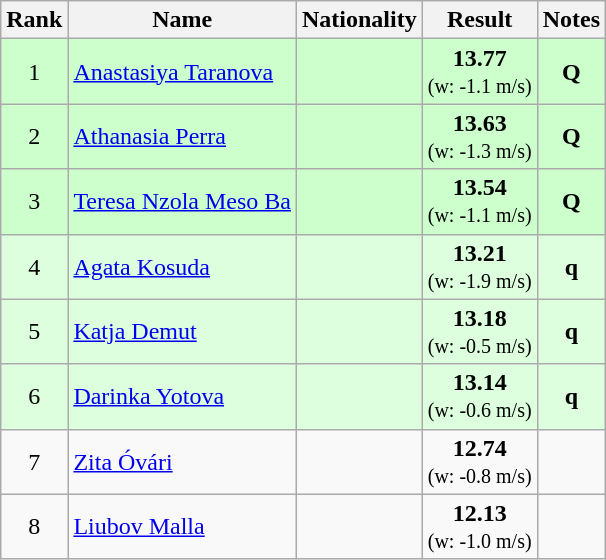<table class="wikitable sortable" style="text-align:center">
<tr>
<th>Rank</th>
<th>Name</th>
<th>Nationality</th>
<th>Result</th>
<th>Notes</th>
</tr>
<tr bgcolor=ccffcc>
<td>1</td>
<td align=left><a href='#'>Anastasiya Taranova</a></td>
<td align=left></td>
<td><strong>13.77</strong><br><small>(w: -1.1 m/s)</small></td>
<td><strong>Q</strong></td>
</tr>
<tr bgcolor=ccffcc>
<td>2</td>
<td align=left><a href='#'>Athanasia Perra</a></td>
<td align=left></td>
<td><strong>13.63</strong><br><small>(w: -1.3 m/s)</small></td>
<td><strong>Q</strong></td>
</tr>
<tr bgcolor=ccffcc>
<td>3</td>
<td align=left><a href='#'>Teresa Nzola Meso Ba</a></td>
<td align=left></td>
<td><strong>13.54</strong><br><small>(w: -1.1 m/s)</small></td>
<td><strong>Q</strong></td>
</tr>
<tr bgcolor=ddffdd>
<td>4</td>
<td align=left><a href='#'>Agata Kosuda</a></td>
<td align=left></td>
<td><strong>13.21</strong><br><small>(w: -1.9 m/s)</small></td>
<td><strong>q</strong></td>
</tr>
<tr bgcolor=ddffdd>
<td>5</td>
<td align=left><a href='#'>Katja Demut</a></td>
<td align=left></td>
<td><strong>13.18</strong><br><small>(w: -0.5 m/s)</small></td>
<td><strong>q</strong></td>
</tr>
<tr bgcolor=ddffdd>
<td>6</td>
<td align=left><a href='#'>Darinka Yotova</a></td>
<td align=left></td>
<td><strong>13.14</strong><br><small>(w: -0.6 m/s)</small></td>
<td><strong>q</strong></td>
</tr>
<tr>
<td>7</td>
<td align=left><a href='#'>Zita Óvári</a></td>
<td align=left></td>
<td><strong>12.74</strong><br><small>(w: -0.8 m/s)</small></td>
<td></td>
</tr>
<tr>
<td>8</td>
<td align=left><a href='#'>Liubov Malla</a></td>
<td align=left></td>
<td><strong>12.13</strong><br><small>(w: -1.0 m/s)</small></td>
<td></td>
</tr>
</table>
